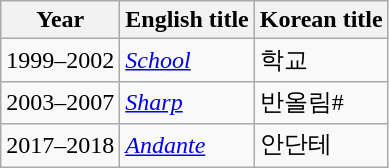<table class="wikitable">
<tr>
<th>Year</th>
<th>English title</th>
<th>Korean title</th>
</tr>
<tr>
<td>1999–2002</td>
<td><em><a href='#'>School</a></em></td>
<td>학교</td>
</tr>
<tr>
<td>2003–2007</td>
<td><em><a href='#'>Sharp</a></em></td>
<td>반올림#</td>
</tr>
<tr>
<td>2017–2018</td>
<td><em><a href='#'>Andante</a></em></td>
<td>안단테</td>
</tr>
</table>
